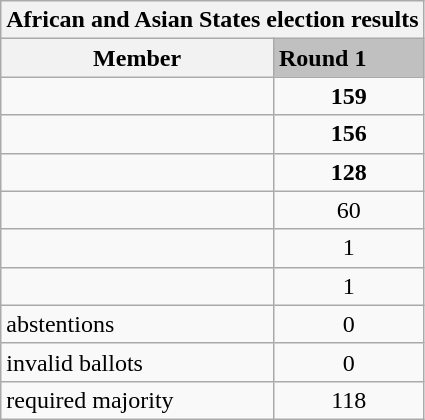<table class="wikitable collapsible">
<tr>
<th colspan="2">African and Asian States election results</th>
</tr>
<tr>
<th>Member</th>
<td style="background:silver;"><strong>Round 1</strong></td>
</tr>
<tr>
<td></td>
<td style="text-align:center;"><strong>159</strong></td>
</tr>
<tr>
<td></td>
<td style="text-align:center;"><strong>156</strong></td>
</tr>
<tr>
<td></td>
<td style="text-align:center;"><strong>128</strong></td>
</tr>
<tr>
<td></td>
<td style="text-align:center;">60</td>
</tr>
<tr>
<td></td>
<td style="text-align:center;">1</td>
</tr>
<tr>
<td></td>
<td style="text-align:center;">1</td>
</tr>
<tr>
<td>abstentions</td>
<td style="text-align:center;">0</td>
</tr>
<tr>
<td>invalid ballots</td>
<td style="text-align:center;">0</td>
</tr>
<tr>
<td>required majority</td>
<td style="text-align:center;">118</td>
</tr>
</table>
